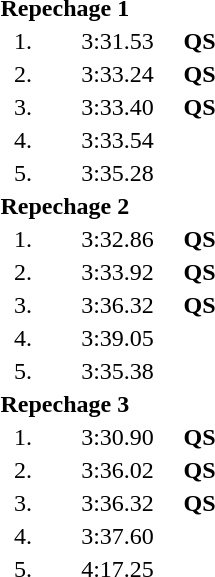<table style="text-align:center">
<tr>
<td colspan=4 align=left><strong>Repechage 1</strong></td>
</tr>
<tr>
<td width=30>1.</td>
<td align=left></td>
<td width=80>3:31.53</td>
<td><strong>QS</strong></td>
</tr>
<tr>
<td>2.</td>
<td align=left></td>
<td>3:33.24</td>
<td><strong>QS</strong></td>
</tr>
<tr>
<td>3.</td>
<td align=left></td>
<td>3:33.40</td>
<td><strong>QS</strong></td>
</tr>
<tr>
<td>4.</td>
<td align=left></td>
<td>3:33.54</td>
<td></td>
</tr>
<tr>
<td>5.</td>
<td align=left></td>
<td>3:35.28</td>
<td></td>
</tr>
<tr>
<td colspan=4 align=left><strong>Repechage 2</strong></td>
</tr>
<tr>
<td>1.</td>
<td align=left></td>
<td>3:32.86</td>
<td><strong>QS</strong></td>
</tr>
<tr>
<td>2.</td>
<td align=left></td>
<td>3:33.92</td>
<td><strong>QS</strong></td>
</tr>
<tr>
<td>3.</td>
<td align=left></td>
<td>3:36.32</td>
<td><strong>QS</strong></td>
</tr>
<tr>
<td>4.</td>
<td align=left></td>
<td>3:39.05</td>
<td></td>
</tr>
<tr>
<td>5.</td>
<td align=left></td>
<td>3:35.38</td>
<td></td>
</tr>
<tr>
<td colspan=4 align=left><strong>Repechage 3</strong></td>
</tr>
<tr>
<td>1.</td>
<td align=left></td>
<td>3:30.90</td>
<td><strong>QS</strong></td>
</tr>
<tr>
<td>2.</td>
<td align=left></td>
<td>3:36.02</td>
<td><strong>QS</strong></td>
</tr>
<tr>
<td>3.</td>
<td align=left></td>
<td>3:36.32</td>
<td><strong>QS</strong></td>
</tr>
<tr>
<td>4.</td>
<td align=left></td>
<td>3:37.60</td>
<td></td>
</tr>
<tr>
<td>5.</td>
<td align=left></td>
<td>4:17.25</td>
<td></td>
</tr>
</table>
